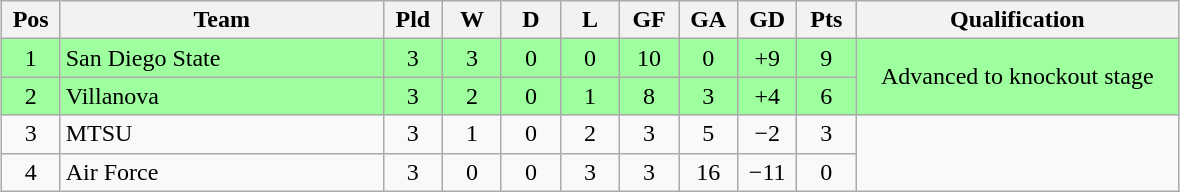<table class="wikitable" style="text-align:center; margin: 1em auto">
<tr>
<th style="width:2em">Pos</th>
<th style="width:13em">Team</th>
<th style="width:2em">Pld</th>
<th style="width:2em">W</th>
<th style="width:2em">D</th>
<th style="width:2em">L</th>
<th style="width:2em">GF</th>
<th style="width:2em">GA</th>
<th style="width:2em">GD</th>
<th style="width:2em">Pts</th>
<th style="width:13em">Qualification</th>
</tr>
<tr bgcolor="#9eff9e">
<td>1</td>
<td style="text-align:left">San Diego State</td>
<td>3</td>
<td>3</td>
<td>0</td>
<td>0</td>
<td>10</td>
<td>0</td>
<td>+9</td>
<td>9</td>
<td rowspan="2">Advanced to knockout stage</td>
</tr>
<tr bgcolor="#9eff9e">
<td>2</td>
<td style="text-align:left">Villanova</td>
<td>3</td>
<td>2</td>
<td>0</td>
<td>1</td>
<td>8</td>
<td>3</td>
<td>+4</td>
<td>6</td>
</tr>
<tr>
<td>3</td>
<td style="text-align:left">MTSU</td>
<td>3</td>
<td>1</td>
<td>0</td>
<td>2</td>
<td>3</td>
<td>5</td>
<td>−2</td>
<td>3</td>
</tr>
<tr>
<td>4</td>
<td style="text-align:left">Air Force</td>
<td>3</td>
<td>0</td>
<td>0</td>
<td>3</td>
<td>3</td>
<td>16</td>
<td>−11</td>
<td>0</td>
</tr>
</table>
